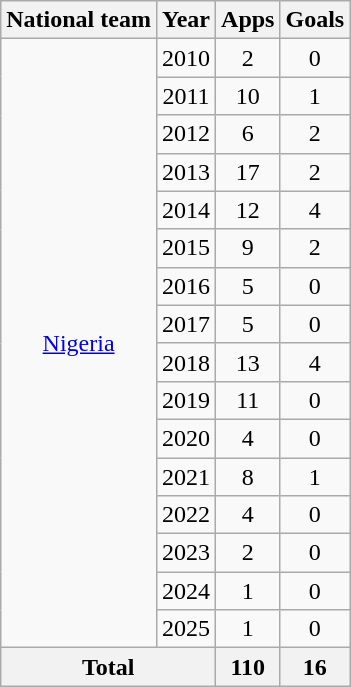<table class="wikitable" style="text-align:center">
<tr>
<th>National team</th>
<th>Year</th>
<th>Apps</th>
<th>Goals</th>
</tr>
<tr>
<td rowspan="16"><a href='#'>Nigeria</a></td>
<td>2010</td>
<td>2</td>
<td>0</td>
</tr>
<tr>
<td>2011</td>
<td>10</td>
<td>1</td>
</tr>
<tr>
<td>2012</td>
<td>6</td>
<td>2</td>
</tr>
<tr>
<td>2013</td>
<td>17</td>
<td>2</td>
</tr>
<tr>
<td>2014</td>
<td>12</td>
<td>4</td>
</tr>
<tr>
<td>2015</td>
<td>9</td>
<td>2</td>
</tr>
<tr>
<td>2016</td>
<td>5</td>
<td>0</td>
</tr>
<tr>
<td>2017</td>
<td>5</td>
<td>0</td>
</tr>
<tr>
<td>2018</td>
<td>13</td>
<td>4</td>
</tr>
<tr>
<td>2019</td>
<td>11</td>
<td>0</td>
</tr>
<tr>
<td>2020</td>
<td>4</td>
<td>0</td>
</tr>
<tr>
<td>2021</td>
<td>8</td>
<td>1</td>
</tr>
<tr>
<td>2022</td>
<td>4</td>
<td>0</td>
</tr>
<tr>
<td>2023</td>
<td>2</td>
<td>0</td>
</tr>
<tr>
<td>2024</td>
<td>1</td>
<td>0</td>
</tr>
<tr>
<td>2025</td>
<td>1</td>
<td>0</td>
</tr>
<tr>
<th colspan="2">Total</th>
<th>110</th>
<th>16</th>
</tr>
</table>
